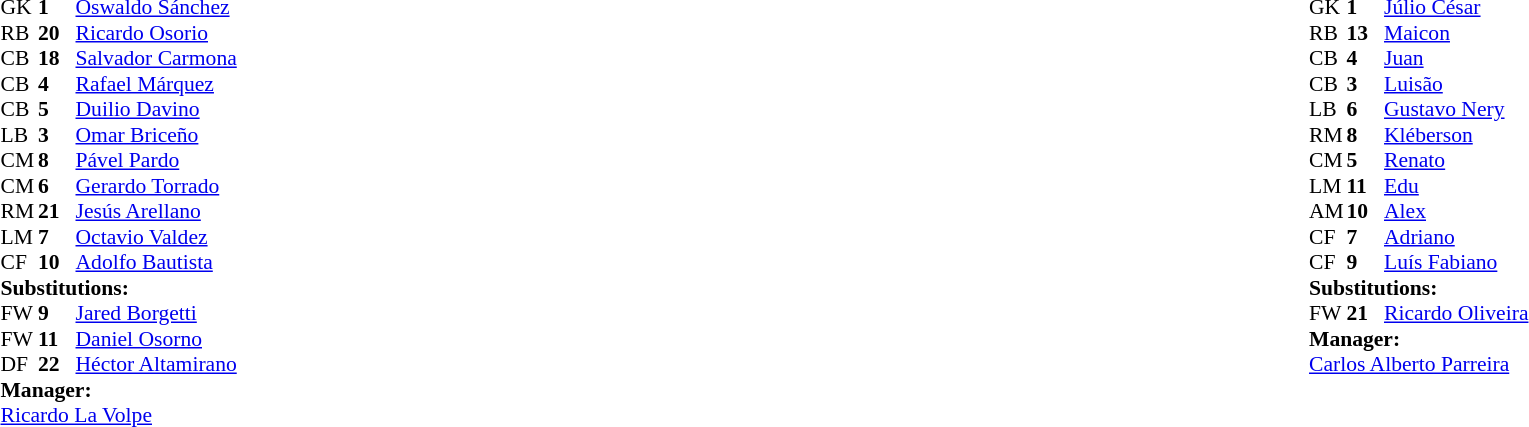<table width="100%">
<tr>
<td valign="top" width="50%"><br><table style="font-size: 90%" cellspacing="0" cellpadding="0">
<tr>
<th width=25></th>
<th width=25></th>
</tr>
<tr>
<td>GK</td>
<td><strong>1</strong></td>
<td><a href='#'>Oswaldo Sánchez</a></td>
</tr>
<tr>
<td>RB</td>
<td><strong>20</strong></td>
<td><a href='#'>Ricardo Osorio</a></td>
<td></td>
<td></td>
</tr>
<tr>
<td>CB</td>
<td><strong>18</strong></td>
<td><a href='#'>Salvador Carmona</a></td>
</tr>
<tr>
<td>CB</td>
<td><strong>4</strong></td>
<td><a href='#'>Rafael Márquez</a></td>
<td></td>
</tr>
<tr>
<td>CB</td>
<td><strong>5</strong></td>
<td><a href='#'>Duilio Davino</a></td>
<td></td>
</tr>
<tr>
<td>LB</td>
<td><strong>3</strong></td>
<td><a href='#'>Omar Briceño</a></td>
</tr>
<tr>
<td>CM</td>
<td><strong>8</strong></td>
<td><a href='#'>Pável Pardo</a></td>
</tr>
<tr>
<td>CM</td>
<td><strong>6</strong></td>
<td><a href='#'>Gerardo Torrado</a></td>
<td></td>
<td></td>
</tr>
<tr>
<td>RM</td>
<td><strong>21</strong></td>
<td><a href='#'>Jesús Arellano</a></td>
<td></td>
<td></td>
</tr>
<tr>
<td>LM</td>
<td><strong>7</strong></td>
<td><a href='#'>Octavio Valdez</a></td>
</tr>
<tr>
<td>CF</td>
<td><strong>10</strong></td>
<td><a href='#'>Adolfo Bautista</a></td>
</tr>
<tr>
<td colspan=3><strong>Substitutions:</strong></td>
</tr>
<tr>
<td>FW</td>
<td><strong>9</strong></td>
<td><a href='#'>Jared Borgetti</a></td>
<td></td>
<td></td>
</tr>
<tr>
<td>FW</td>
<td><strong>11</strong></td>
<td><a href='#'>Daniel Osorno</a></td>
<td></td>
<td></td>
</tr>
<tr>
<td>DF</td>
<td><strong>22</strong></td>
<td><a href='#'>Héctor Altamirano</a></td>
<td></td>
<td></td>
</tr>
<tr>
<td colspan=3><strong>Manager:</strong></td>
</tr>
<tr>
<td colspan="4"> <a href='#'>Ricardo La Volpe</a></td>
</tr>
</table>
</td>
<td valign="top"></td>
<td valign="top" width="50%"><br><table style="font-size: 90%" cellspacing="0" cellpadding="0" align="center">
<tr>
<th width=25></th>
<th width=25></th>
</tr>
<tr>
<td>GK</td>
<td><strong>1</strong></td>
<td><a href='#'>Júlio César</a></td>
</tr>
<tr>
<td>RB</td>
<td><strong>13</strong></td>
<td><a href='#'>Maicon</a></td>
</tr>
<tr>
<td>CB</td>
<td><strong>4</strong></td>
<td><a href='#'>Juan</a></td>
</tr>
<tr>
<td>CB</td>
<td><strong>3</strong></td>
<td><a href='#'>Luisão</a></td>
</tr>
<tr>
<td>LB</td>
<td><strong>6</strong></td>
<td><a href='#'>Gustavo Nery</a></td>
</tr>
<tr>
<td>RM</td>
<td><strong>8</strong></td>
<td><a href='#'>Kléberson</a></td>
<td></td>
</tr>
<tr>
<td>CM</td>
<td><strong>5</strong></td>
<td><a href='#'>Renato</a></td>
</tr>
<tr>
<td>LM</td>
<td><strong>11</strong></td>
<td><a href='#'>Edu</a></td>
<td></td>
</tr>
<tr>
<td>AM</td>
<td><strong>10</strong></td>
<td><a href='#'>Alex</a></td>
</tr>
<tr>
<td>CF</td>
<td><strong>7</strong></td>
<td><a href='#'>Adriano</a></td>
</tr>
<tr>
<td>CF</td>
<td><strong>9</strong></td>
<td><a href='#'>Luís Fabiano</a></td>
<td></td>
<td></td>
</tr>
<tr>
<td colspan=3><strong>Substitutions:</strong></td>
</tr>
<tr>
<td>FW</td>
<td><strong>21</strong></td>
<td><a href='#'>Ricardo Oliveira</a></td>
<td></td>
<td></td>
</tr>
<tr>
<td colspan=3><strong>Manager:</strong></td>
</tr>
<tr>
<td colspan="4"><a href='#'>Carlos Alberto Parreira</a></td>
</tr>
</table>
</td>
</tr>
</table>
